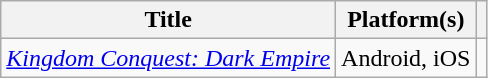<table class="wikitable sortable plainrowheaders">
<tr>
<th scope="col">Title</th>
<th scope="col">Platform(s)</th>
<th scope="col" class="unsortable"></th>
</tr>
<tr>
<td><em><a href='#'>Kingdom Conquest: Dark Empire</a></em></td>
<td>Android, iOS</td>
<td></td>
</tr>
</table>
